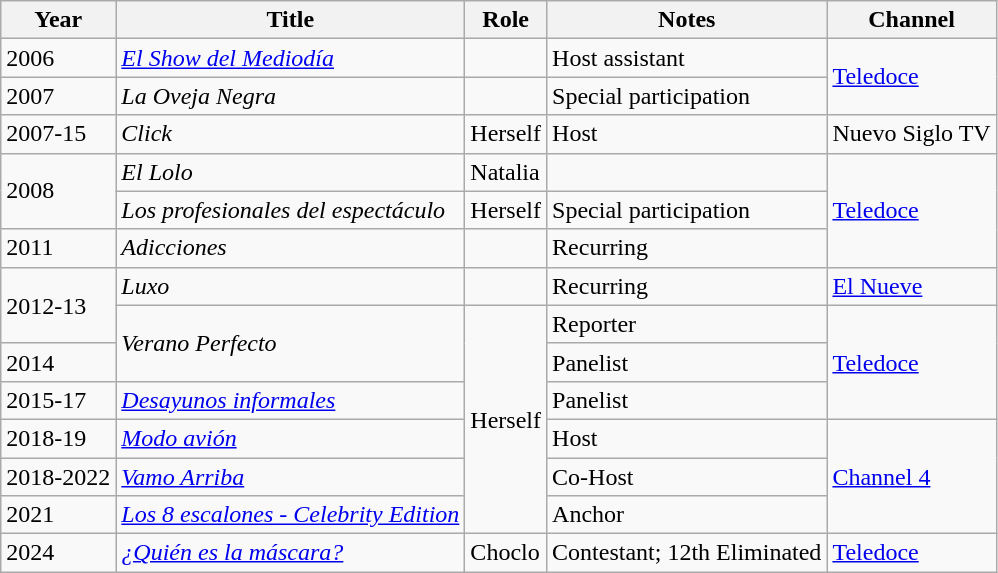<table class="wikitable">
<tr>
<th>Year</th>
<th>Title</th>
<th>Role</th>
<th>Notes</th>
<th>Channel</th>
</tr>
<tr>
<td>2006</td>
<td><em><a href='#'>El Show del Mediodía</a></em></td>
<td></td>
<td>Host assistant</td>
<td rowspan="2"><a href='#'>Teledoce</a></td>
</tr>
<tr>
<td>2007</td>
<td><em>La Oveja Negra</em></td>
<td></td>
<td>Special participation</td>
</tr>
<tr>
<td>2007-15</td>
<td><em>Click</em></td>
<td>Herself</td>
<td>Host</td>
<td>Nuevo Siglo TV</td>
</tr>
<tr>
<td rowspan="2">2008</td>
<td><em>El Lolo</em></td>
<td>Natalia</td>
<td></td>
<td rowspan="3"><a href='#'>Teledoce</a></td>
</tr>
<tr>
<td><em>Los profesionales del espectáculo</em></td>
<td>Herself</td>
<td>Special participation</td>
</tr>
<tr>
<td>2011</td>
<td><em>Adicciones</em></td>
<td></td>
<td>Recurring</td>
</tr>
<tr>
<td rowspan="2">2012-13</td>
<td><em>Luxo</em></td>
<td></td>
<td>Recurring</td>
<td><a href='#'>El Nueve</a></td>
</tr>
<tr>
<td rowspan="2"><em>Verano Perfecto</em></td>
<td rowspan="6">Herself</td>
<td>Reporter</td>
<td rowspan="3"><a href='#'>Teledoce</a></td>
</tr>
<tr>
<td>2014</td>
<td>Panelist</td>
</tr>
<tr>
<td>2015-17</td>
<td><em><a href='#'>Desayunos informales</a></em></td>
<td>Panelist</td>
</tr>
<tr>
<td>2018-19</td>
<td><em><a href='#'>Modo avión</a></em></td>
<td>Host</td>
<td rowspan="3"><a href='#'>Channel 4</a></td>
</tr>
<tr>
<td>2018-2022</td>
<td><em><a href='#'>Vamo Arriba</a></em></td>
<td>Co-Host</td>
</tr>
<tr>
<td>2021</td>
<td><em><a href='#'>Los 8 escalones - Celebrity Edition</a></em></td>
<td>Anchor</td>
</tr>
<tr>
<td>2024</td>
<td><a href='#'><em>¿Quién es la máscara?</em></a></td>
<td>Choclo</td>
<td>Contestant; 12th Eliminated</td>
<td><a href='#'>Teledoce</a></td>
</tr>
</table>
